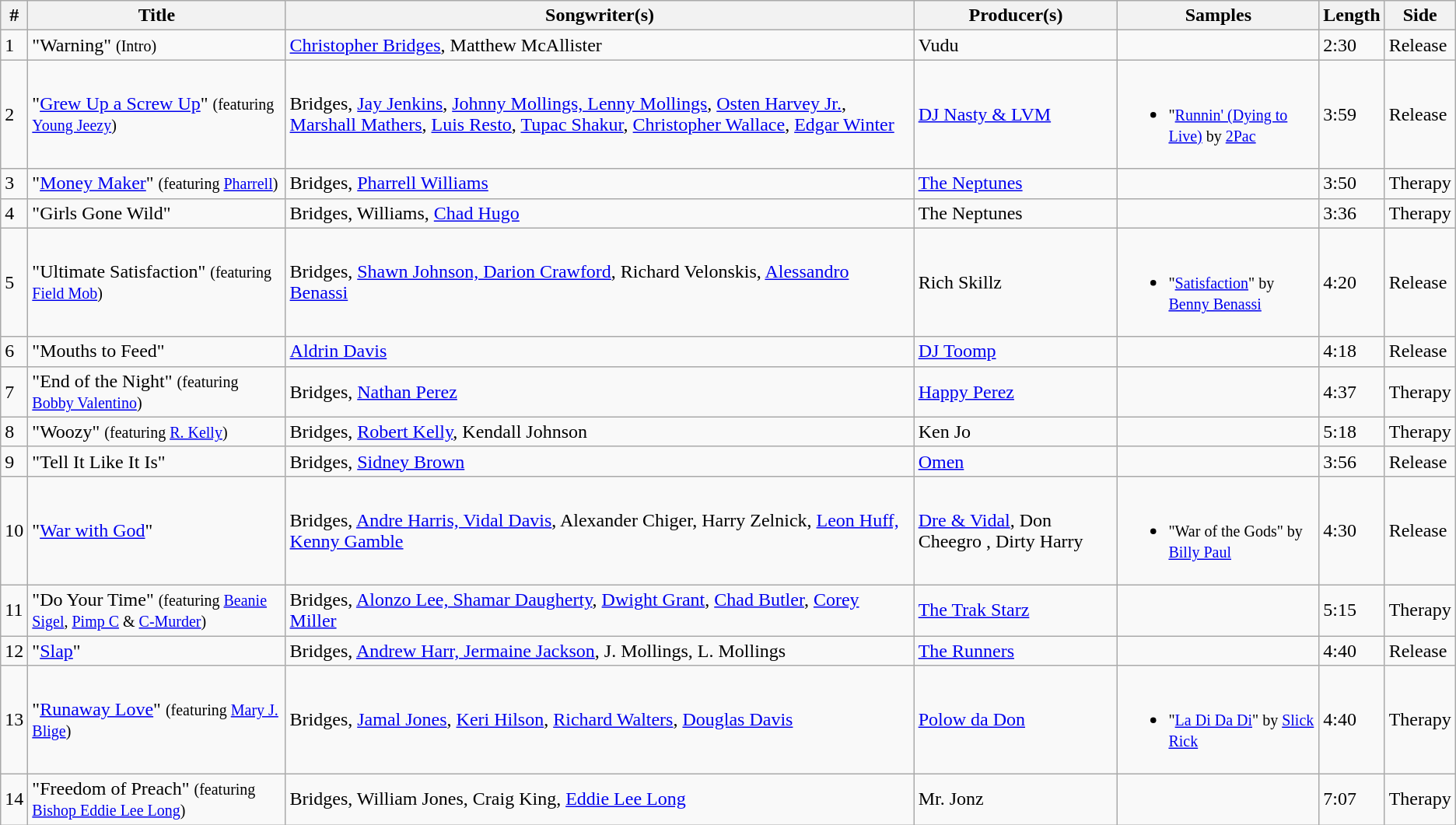<table class="wikitable">
<tr>
<th>#</th>
<th>Title</th>
<th>Songwriter(s)</th>
<th>Producer(s)</th>
<th>Samples</th>
<th>Length</th>
<th>Side</th>
</tr>
<tr>
<td>1</td>
<td>"Warning" <small>(Intro)</small></td>
<td><a href='#'>Christopher Bridges</a>, Matthew McAllister</td>
<td>Vudu</td>
<td></td>
<td>2:30</td>
<td>Release</td>
</tr>
<tr>
<td>2</td>
<td>"<a href='#'>Grew Up a Screw Up</a>" <small>(featuring <a href='#'>Young Jeezy</a>)</small></td>
<td>Bridges, <a href='#'>Jay Jenkins</a>, <a href='#'>Johnny Mollings, Lenny Mollings</a>, <a href='#'>Osten Harvey Jr.</a>, <a href='#'>Marshall Mathers</a>, <a href='#'>Luis Resto</a>, <a href='#'>Tupac Shakur</a>, <a href='#'>Christopher Wallace</a>, <a href='#'>Edgar Winter</a></td>
<td><a href='#'>DJ Nasty & LVM</a></td>
<td><br><ul><li><small>"<a href='#'>Runnin' (Dying to Live)</a> by <a href='#'>2Pac</a></small></li></ul></td>
<td>3:59</td>
<td>Release</td>
</tr>
<tr>
<td>3</td>
<td>"<a href='#'>Money Maker</a>" <small>(featuring <a href='#'>Pharrell</a>)</small></td>
<td>Bridges, <a href='#'>Pharrell Williams</a></td>
<td><a href='#'>The Neptunes</a></td>
<td></td>
<td>3:50</td>
<td>Therapy</td>
</tr>
<tr>
<td>4</td>
<td>"Girls Gone Wild"</td>
<td>Bridges, Williams, <a href='#'>Chad Hugo</a></td>
<td>The Neptunes</td>
<td></td>
<td>3:36</td>
<td>Therapy</td>
</tr>
<tr>
<td>5</td>
<td>"Ultimate Satisfaction" <small>(featuring <a href='#'>Field Mob</a>)</small></td>
<td>Bridges, <a href='#'>Shawn Johnson, Darion Crawford</a>, Richard Velonskis, <a href='#'>Alessandro Benassi</a></td>
<td>Rich Skillz</td>
<td><br><ul><li><small>"<a href='#'>Satisfaction</a>" by <a href='#'>Benny Benassi</a></small></li></ul></td>
<td>4:20</td>
<td>Release</td>
</tr>
<tr>
<td>6</td>
<td>"Mouths to Feed"</td>
<td Bridges><a href='#'>Aldrin Davis</a></td>
<td><a href='#'>DJ Toomp</a></td>
<td></td>
<td>4:18</td>
<td>Release</td>
</tr>
<tr>
<td>7</td>
<td>"End of the Night" <small>(featuring <a href='#'>Bobby Valentino</a>)</small></td>
<td>Bridges, <a href='#'>Nathan Perez</a></td>
<td><a href='#'>Happy Perez</a></td>
<td></td>
<td>4:37</td>
<td>Therapy</td>
</tr>
<tr>
<td>8</td>
<td>"Woozy" <small>(featuring <a href='#'>R. Kelly</a>)</small></td>
<td>Bridges, <a href='#'>Robert Kelly</a>, Kendall Johnson</td>
<td>Ken Jo</td>
<td></td>
<td>5:18</td>
<td>Therapy</td>
</tr>
<tr>
<td>9</td>
<td>"Tell It Like It Is"</td>
<td>Bridges, <a href='#'>Sidney Brown</a></td>
<td><a href='#'>Omen</a></td>
<td></td>
<td>3:56</td>
<td>Release</td>
</tr>
<tr>
<td>10</td>
<td>"<a href='#'>War with God</a>"</td>
<td>Bridges, <a href='#'>Andre Harris, Vidal Davis</a>, Alexander Chiger, Harry Zelnick, <a href='#'>Leon Huff, Kenny Gamble</a></td>
<td><a href='#'>Dre & Vidal</a>, Don Cheegro , Dirty Harry </td>
<td><br><ul><li><small>"War of the Gods" by <a href='#'>Billy Paul</a></small></li></ul></td>
<td>4:30</td>
<td>Release</td>
</tr>
<tr>
<td>11</td>
<td>"Do Your Time" <small>(featuring <a href='#'>Beanie Sigel</a>, <a href='#'>Pimp C</a> & <a href='#'>C-Murder</a>)</small></td>
<td>Bridges, <a href='#'>Alonzo Lee, Shamar Daugherty</a>, <a href='#'>Dwight Grant</a>, <a href='#'>Chad Butler</a>, <a href='#'>Corey Miller</a></td>
<td><a href='#'>The Trak Starz</a></td>
<td></td>
<td>5:15</td>
<td>Therapy</td>
</tr>
<tr>
<td>12</td>
<td>"<a href='#'>Slap</a>"</td>
<td>Bridges, <a href='#'>Andrew Harr, Jermaine Jackson</a>, J. Mollings, L. Mollings</td>
<td><a href='#'>The Runners</a></td>
<td></td>
<td>4:40</td>
<td>Release</td>
</tr>
<tr>
<td>13</td>
<td>"<a href='#'>Runaway Love</a>" <small>(featuring <a href='#'>Mary J. Blige</a>)</small></td>
<td>Bridges, <a href='#'>Jamal Jones</a>, <a href='#'>Keri Hilson</a>, <a href='#'>Richard Walters</a>, <a href='#'>Douglas Davis</a></td>
<td><a href='#'>Polow da Don</a></td>
<td><br><ul><li><small>"<a href='#'>La Di Da Di</a>" by <a href='#'>Slick Rick</a></small></li></ul></td>
<td>4:40</td>
<td>Therapy</td>
</tr>
<tr>
<td>14</td>
<td>"Freedom of Preach" <small>(featuring <a href='#'>Bishop Eddie Lee Long</a>)</small></td>
<td>Bridges, William Jones, Craig King, <a href='#'>Eddie Lee Long</a></td>
<td>Mr. Jonz</td>
<td></td>
<td>7:07</td>
<td>Therapy</td>
</tr>
</table>
